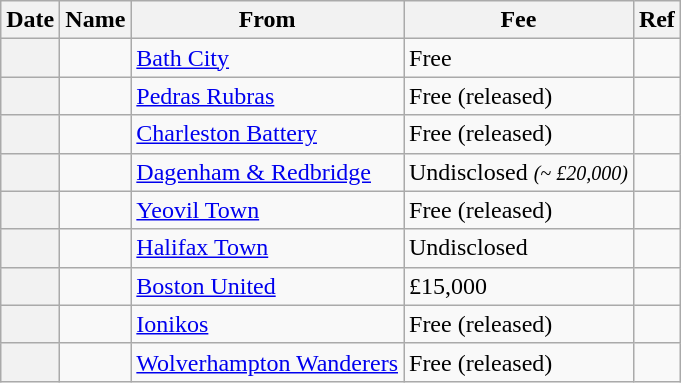<table class="wikitable sortable plainrowheaders">
<tr>
<th scope=col>Date</th>
<th scope=col>Name</th>
<th scope=col>From</th>
<th scope=col>Fee</th>
<th scope=col class=unsortable>Ref</th>
</tr>
<tr>
<th scope=row></th>
<td></td>
<td><a href='#'>Bath City</a></td>
<td>Free</td>
<td><div></div></td>
</tr>
<tr>
<th scope=row></th>
<td></td>
<td><a href='#'>Pedras Rubras</a></td>
<td>Free (released)</td>
<td><div></div></td>
</tr>
<tr>
<th scope=row></th>
<td></td>
<td><a href='#'>Charleston Battery</a></td>
<td>Free (released)</td>
<td><div></div></td>
</tr>
<tr>
<th scope=row></th>
<td></td>
<td><a href='#'>Dagenham & Redbridge</a></td>
<td>Undisclosed <small><em>(~ £20,000)</em></small></td>
<td><div></div></td>
</tr>
<tr>
<th scope=row></th>
<td></td>
<td><a href='#'>Yeovil Town</a></td>
<td>Free (released)</td>
<td></td>
</tr>
<tr>
<th scope=row></th>
<td></td>
<td><a href='#'>Halifax Town</a></td>
<td>Undisclosed</td>
<td><div></div></td>
</tr>
<tr>
<th scope=row></th>
<td></td>
<td><a href='#'>Boston United</a></td>
<td>£15,000</td>
<td><div></div></td>
</tr>
<tr>
<th scope=row></th>
<td></td>
<td><a href='#'>Ionikos</a></td>
<td>Free (released)</td>
<td><div></div></td>
</tr>
<tr>
<th scope=row></th>
<td></td>
<td><a href='#'>Wolverhampton Wanderers</a></td>
<td>Free (released)</td>
<td></td>
</tr>
</table>
